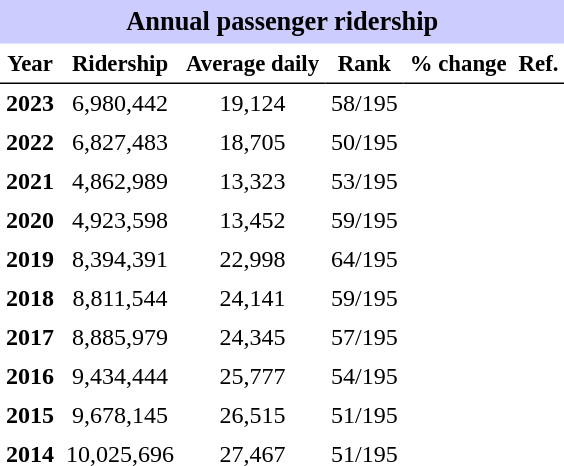<table class="toccolours" cellpadding="4" cellspacing="0" style="text-align:right;">
<tr>
<th colspan="6"  style="background-color:#ccf; background-color:#ccf; font-size:110%; text-align:center;">Annual passenger ridership</th>
</tr>
<tr style="font-size:95%; text-align:center">
<th style="border-bottom:1px solid black">Year</th>
<th style="border-bottom:1px solid black">Ridership</th>
<th style="border-bottom:1px solid black">Average daily</th>
<th style="border-bottom:1px solid black">Rank</th>
<th style="border-bottom:1px solid black">% change</th>
<th style="border-bottom:1px solid black">Ref.</th>
</tr>
<tr style="text-align:center;">
<td><strong>2023</strong></td>
<td>6,980,442</td>
<td>19,124</td>
<td>58/195</td>
<td></td>
<td></td>
</tr>
<tr style="text-align:center;">
<td><strong>2022</strong></td>
<td>6,827,483</td>
<td>18,705</td>
<td>50/195</td>
<td></td>
<td></td>
</tr>
<tr style="text-align:center;">
<td><strong>2021</strong></td>
<td>4,862,989</td>
<td>13,323</td>
<td>53/195</td>
<td></td>
<td></td>
</tr>
<tr style="text-align:center;">
<td><strong>2020</strong></td>
<td>4,923,598</td>
<td>13,452</td>
<td>59/195</td>
<td></td>
<td></td>
</tr>
<tr style="text-align:center;">
<td><strong>2019</strong></td>
<td>8,394,391</td>
<td>22,998</td>
<td>64/195</td>
<td></td>
<td></td>
</tr>
<tr style="text-align:center;">
<td><strong>2018</strong></td>
<td>8,811,544</td>
<td>24,141</td>
<td>59/195</td>
<td></td>
<td></td>
</tr>
<tr style="text-align:center;">
<td><strong>2017</strong></td>
<td>8,885,979</td>
<td>24,345</td>
<td>57/195</td>
<td></td>
<td></td>
</tr>
<tr style="text-align:center;">
<td><strong>2016</strong></td>
<td>9,434,444</td>
<td>25,777</td>
<td>54/195</td>
<td></td>
<td></td>
</tr>
<tr style="text-align:center;">
<td><strong>2015</strong></td>
<td>9,678,145</td>
<td>26,515</td>
<td>51/195</td>
<td></td>
<td></td>
</tr>
<tr style="text-align:center;">
<td><strong>2014</strong></td>
<td>10,025,696</td>
<td>27,467</td>
<td>51/195</td>
<td></td>
<td></td>
</tr>
</table>
